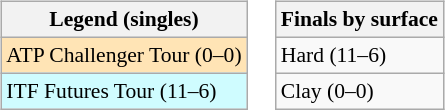<table>
<tr valign=top>
<td><br><table class=wikitable style=font-size:90%>
<tr>
<th>Legend (singles)</th>
</tr>
<tr bgcolor=moccasin>
<td>ATP Challenger Tour (0–0)</td>
</tr>
<tr bgcolor=#cffcff>
<td>ITF Futures Tour (11–6)</td>
</tr>
</table>
</td>
<td><br><table class=wikitable style=font-size:90%>
<tr>
<th>Finals by surface</th>
</tr>
<tr>
<td>Hard (11–6)</td>
</tr>
<tr>
<td>Clay (0–0)</td>
</tr>
</table>
</td>
</tr>
</table>
